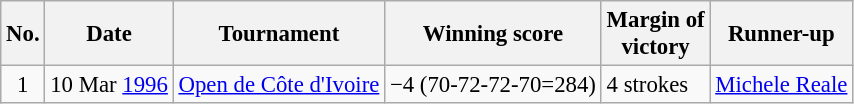<table class="wikitable" style="font-size:95%;">
<tr>
<th>No.</th>
<th>Date</th>
<th>Tournament</th>
<th>Winning score</th>
<th>Margin of<br>victory</th>
<th>Runner-up</th>
</tr>
<tr>
<td align=center>1</td>
<td align=right>10 Mar <a href='#'>1996</a></td>
<td><a href='#'>Open de Côte d'Ivoire</a></td>
<td>−4 (70-72-72-70=284)</td>
<td>4 strokes</td>
<td> <a href='#'>Michele Reale</a></td>
</tr>
</table>
